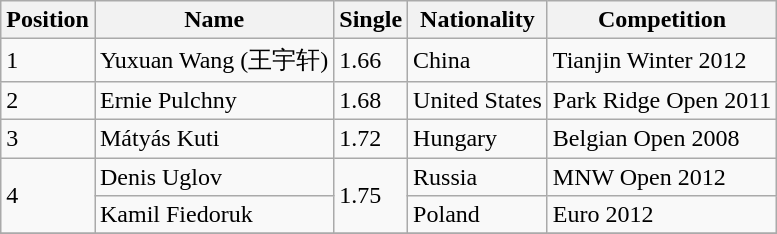<table class="wikitable">
<tr>
<th>Position</th>
<th>Name</th>
<th>Single</th>
<th>Nationality</th>
<th>Competition</th>
</tr>
<tr>
<td>1</td>
<td>Yuxuan Wang (王宇轩)</td>
<td>1.66</td>
<td> China</td>
<td> Tianjin Winter 2012</td>
</tr>
<tr>
<td>2</td>
<td>Ernie Pulchny</td>
<td>1.68</td>
<td> United States</td>
<td> Park Ridge Open 2011</td>
</tr>
<tr>
<td>3</td>
<td>Mátyás Kuti</td>
<td>1.72</td>
<td> Hungary</td>
<td> Belgian Open 2008</td>
</tr>
<tr>
<td rowspan="2">4</td>
<td>Denis Uglov</td>
<td rowspan="2">1.75</td>
<td> Russia</td>
<td> MNW Open 2012</td>
</tr>
<tr>
<td>Kamil Fiedoruk</td>
<td> Poland</td>
<td> Euro 2012</td>
</tr>
<tr>
</tr>
</table>
